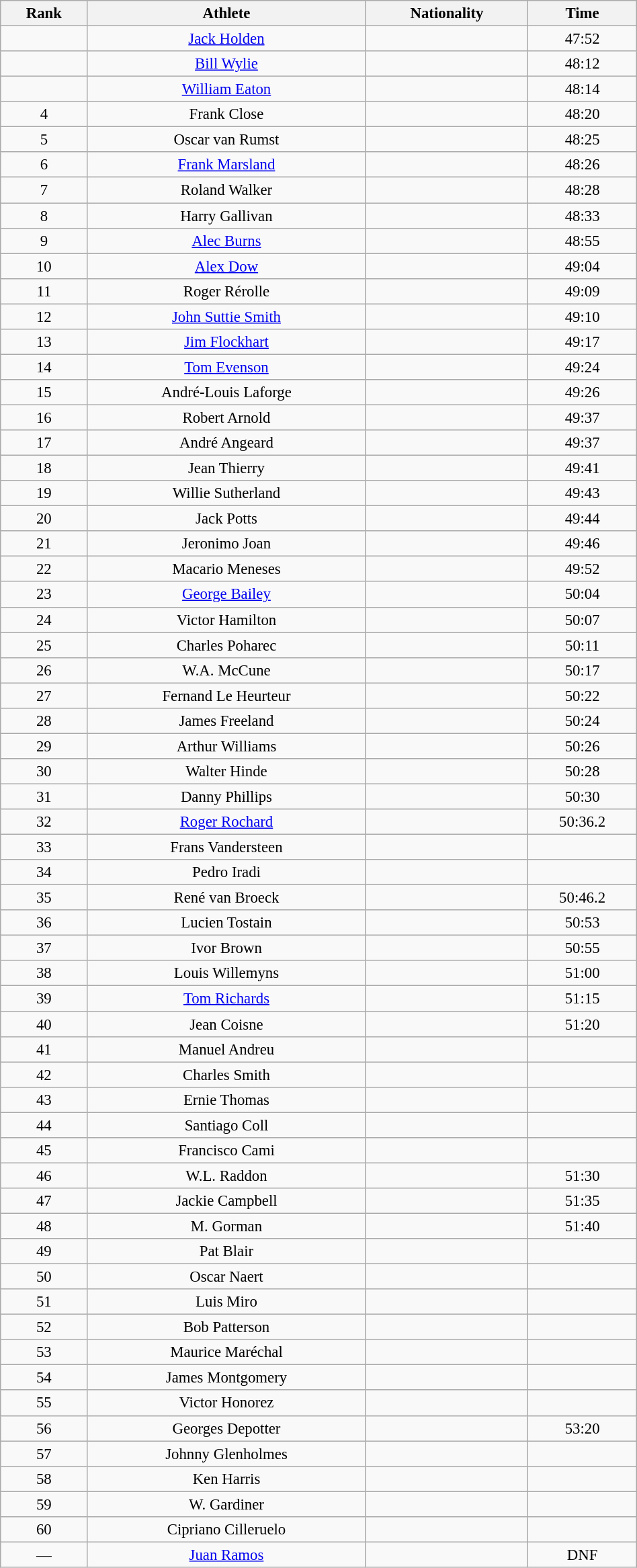<table class="wikitable sortable" style=" text-align:center; font-size:95%;" width="50%">
<tr>
<th>Rank</th>
<th>Athlete</th>
<th>Nationality</th>
<th>Time</th>
</tr>
<tr>
<td align=center></td>
<td><a href='#'>Jack Holden</a></td>
<td></td>
<td>47:52</td>
</tr>
<tr>
<td align=center></td>
<td><a href='#'>Bill Wylie</a></td>
<td></td>
<td>48:12</td>
</tr>
<tr>
<td align=center></td>
<td><a href='#'>William Eaton</a></td>
<td></td>
<td>48:14</td>
</tr>
<tr>
<td align=center>4</td>
<td>Frank Close</td>
<td></td>
<td>48:20</td>
</tr>
<tr>
<td align=center>5</td>
<td>Oscar van Rumst</td>
<td></td>
<td>48:25</td>
</tr>
<tr>
<td align=center>6</td>
<td><a href='#'>Frank Marsland</a></td>
<td></td>
<td>48:26</td>
</tr>
<tr>
<td align=center>7</td>
<td>Roland Walker</td>
<td></td>
<td>48:28</td>
</tr>
<tr>
<td align=center>8</td>
<td>Harry Gallivan</td>
<td></td>
<td>48:33</td>
</tr>
<tr>
<td align=center>9</td>
<td><a href='#'>Alec Burns</a></td>
<td></td>
<td>48:55</td>
</tr>
<tr>
<td align=center>10</td>
<td><a href='#'>Alex Dow</a></td>
<td></td>
<td>49:04</td>
</tr>
<tr>
<td align=center>11</td>
<td>Roger Rérolle</td>
<td></td>
<td>49:09</td>
</tr>
<tr>
<td align=center>12</td>
<td><a href='#'>John Suttie Smith</a></td>
<td></td>
<td>49:10</td>
</tr>
<tr>
<td align=center>13</td>
<td><a href='#'>Jim Flockhart</a></td>
<td></td>
<td>49:17</td>
</tr>
<tr>
<td align=center>14</td>
<td><a href='#'>Tom Evenson</a></td>
<td></td>
<td>49:24</td>
</tr>
<tr>
<td align=center>15</td>
<td>André-Louis Laforge</td>
<td></td>
<td>49:26</td>
</tr>
<tr>
<td align=center>16</td>
<td>Robert Arnold</td>
<td></td>
<td>49:37</td>
</tr>
<tr>
<td align=center>17</td>
<td>André Angeard</td>
<td></td>
<td>49:37</td>
</tr>
<tr>
<td align=center>18</td>
<td>Jean Thierry</td>
<td></td>
<td>49:41</td>
</tr>
<tr>
<td align=center>19</td>
<td>Willie Sutherland</td>
<td></td>
<td>49:43</td>
</tr>
<tr>
<td align=center>20</td>
<td>Jack Potts</td>
<td></td>
<td>49:44</td>
</tr>
<tr>
<td align=center>21</td>
<td>Jeronimo Joan</td>
<td></td>
<td>49:46</td>
</tr>
<tr>
<td align=center>22</td>
<td>Macario Meneses</td>
<td></td>
<td>49:52</td>
</tr>
<tr>
<td align=center>23</td>
<td><a href='#'>George Bailey</a></td>
<td></td>
<td>50:04</td>
</tr>
<tr>
<td align=center>24</td>
<td>Victor Hamilton</td>
<td></td>
<td>50:07</td>
</tr>
<tr>
<td align=center>25</td>
<td>Charles Poharec</td>
<td></td>
<td>50:11</td>
</tr>
<tr>
<td align=center>26</td>
<td>W.A. McCune</td>
<td></td>
<td>50:17</td>
</tr>
<tr>
<td align=center>27</td>
<td>Fernand Le Heurteur</td>
<td></td>
<td>50:22</td>
</tr>
<tr>
<td align=center>28</td>
<td>James Freeland</td>
<td></td>
<td>50:24</td>
</tr>
<tr>
<td align=center>29</td>
<td>Arthur Williams</td>
<td></td>
<td>50:26</td>
</tr>
<tr>
<td align=center>30</td>
<td>Walter Hinde</td>
<td></td>
<td>50:28</td>
</tr>
<tr>
<td align=center>31</td>
<td>Danny Phillips</td>
<td></td>
<td>50:30</td>
</tr>
<tr>
<td align=center>32</td>
<td><a href='#'>Roger Rochard</a></td>
<td></td>
<td>50:36.2</td>
</tr>
<tr>
<td align=center>33</td>
<td>Frans Vandersteen</td>
<td></td>
<td></td>
</tr>
<tr>
<td align=center>34</td>
<td>Pedro Iradi</td>
<td></td>
<td></td>
</tr>
<tr>
<td align=center>35</td>
<td>René van Broeck</td>
<td></td>
<td>50:46.2</td>
</tr>
<tr>
<td align=center>36</td>
<td>Lucien Tostain</td>
<td></td>
<td>50:53</td>
</tr>
<tr>
<td align=center>37</td>
<td>Ivor Brown</td>
<td></td>
<td>50:55</td>
</tr>
<tr>
<td align=center>38</td>
<td>Louis Willemyns</td>
<td></td>
<td>51:00</td>
</tr>
<tr>
<td align=center>39</td>
<td><a href='#'>Tom Richards</a></td>
<td></td>
<td>51:15</td>
</tr>
<tr>
<td align=center>40</td>
<td>Jean Coisne</td>
<td></td>
<td>51:20</td>
</tr>
<tr>
<td align=center>41</td>
<td>Manuel Andreu</td>
<td></td>
<td></td>
</tr>
<tr>
<td align=center>42</td>
<td>Charles Smith</td>
<td></td>
<td></td>
</tr>
<tr>
<td align=center>43</td>
<td>Ernie Thomas</td>
<td></td>
<td></td>
</tr>
<tr>
<td align=center>44</td>
<td>Santiago Coll</td>
<td></td>
<td></td>
</tr>
<tr>
<td align=center>45</td>
<td>Francisco Cami</td>
<td></td>
<td></td>
</tr>
<tr>
<td align=center>46</td>
<td>W.L. Raddon</td>
<td></td>
<td>51:30</td>
</tr>
<tr>
<td align=center>47</td>
<td>Jackie Campbell</td>
<td></td>
<td>51:35</td>
</tr>
<tr>
<td align=center>48</td>
<td>M. Gorman</td>
<td></td>
<td>51:40</td>
</tr>
<tr>
<td align=center>49</td>
<td>Pat Blair</td>
<td></td>
<td></td>
</tr>
<tr>
<td align=center>50</td>
<td>Oscar Naert</td>
<td></td>
<td></td>
</tr>
<tr>
<td align=center>51</td>
<td>Luis Miro</td>
<td></td>
<td></td>
</tr>
<tr>
<td align=center>52</td>
<td>Bob Patterson</td>
<td></td>
<td></td>
</tr>
<tr>
<td align=center>53</td>
<td>Maurice Maréchal</td>
<td></td>
<td></td>
</tr>
<tr>
<td align=center>54</td>
<td>James Montgomery</td>
<td></td>
<td></td>
</tr>
<tr>
<td align=center>55</td>
<td>Victor Honorez</td>
<td></td>
<td></td>
</tr>
<tr>
<td align=center>56</td>
<td>Georges Depotter</td>
<td></td>
<td>53:20</td>
</tr>
<tr>
<td align=center>57</td>
<td>Johnny Glenholmes</td>
<td></td>
<td></td>
</tr>
<tr>
<td align=center>58</td>
<td>Ken Harris</td>
<td></td>
<td></td>
</tr>
<tr>
<td align=center>59</td>
<td>W. Gardiner</td>
<td></td>
<td></td>
</tr>
<tr>
<td align=center>60</td>
<td>Cipriano Cilleruelo</td>
<td></td>
<td></td>
</tr>
<tr>
<td align=center>—</td>
<td><a href='#'>Juan Ramos</a></td>
<td></td>
<td>DNF</td>
</tr>
</table>
